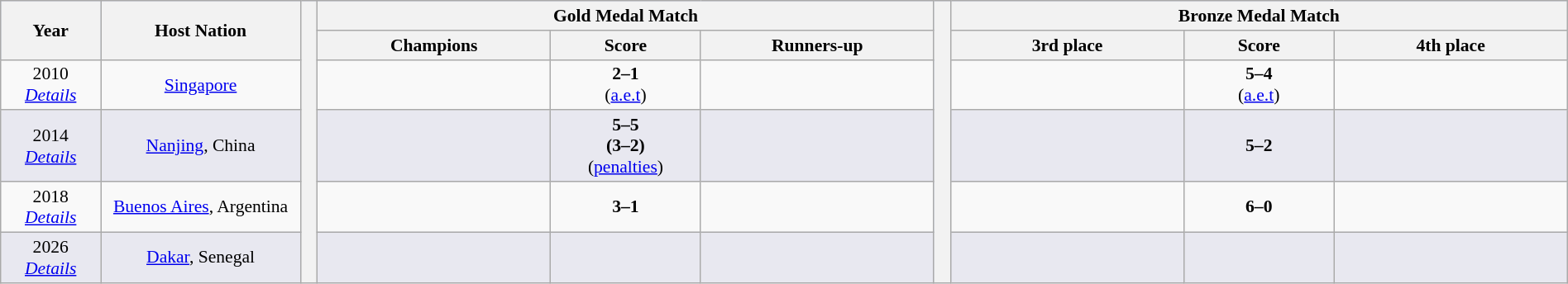<table class="wikitable" style="font-size:90%; width: 100%; text-align: center;">
<tr bgcolor=#c1d8ff>
<th rowspan=2 width=6%>Year</th>
<th rowspan=2 width=12%>Host Nation</th>
<th width=1% rowspan=6 bgcolor=ffffff></th>
<th colspan=3>Gold Medal Match</th>
<th width=1% rowspan=6 bgcolor=ffffff></th>
<th colspan=3>Bronze Medal Match</th>
</tr>
<tr bgcolor=#efefef>
<th width=14%>Champions</th>
<th width=9%>Score</th>
<th width=14%>Runners-up</th>
<th width=14%>3rd place</th>
<th width=9%>Score</th>
<th width=14%>4th place</th>
</tr>
<tr>
<td>2010<br><em><a href='#'>Details</a></em></td>
<td><a href='#'>Singapore</a></td>
<td><strong></strong></td>
<td><strong>2–1</strong><br>(<a href='#'>a.e.t</a>)</td>
<td></td>
<td></td>
<td><strong>5–4</strong><br>(<a href='#'>a.e.t</a>)</td>
<td></td>
</tr>
<tr bgcolor=#E8E8F0>
<td>2014<br><em><a href='#'>Details</a></em></td>
<td><a href='#'>Nanjing</a>, China</td>
<td><strong></strong></td>
<td><strong>5–5</strong><br><strong>(3–2)</strong><br> (<a href='#'>penalties</a>)</td>
<td></td>
<td></td>
<td><strong>5–2</strong></td>
<td></td>
</tr>
<tr>
<td>2018<br><em><a href='#'>Details</a></em></td>
<td><a href='#'>Buenos Aires</a>, Argentina</td>
<td><strong></strong></td>
<td><strong>3–1</strong></td>
<td></td>
<td></td>
<td><strong>6–0</strong></td>
<td></td>
</tr>
<tr bgcolor=#E8E8F0>
<td>2026<br><em><a href='#'>Details</a></em></td>
<td><a href='#'>Dakar</a>, Senegal</td>
<td></td>
<td></td>
<td></td>
<td></td>
<td></td>
<td></td>
</tr>
</table>
